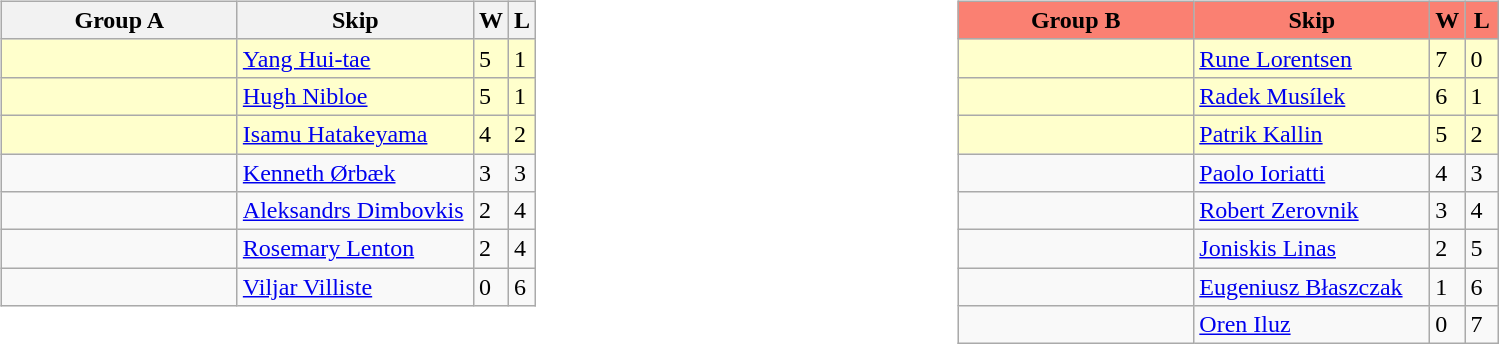<table table>
<tr>
<td valign=top width=10%><br><table class=wikitable>
<tr>
<th width=150>Group A</th>
<th width=150>Skip</th>
<th>W</th>
<th>L</th>
</tr>
<tr bgcolor=#ffffcc>
<td></td>
<td><a href='#'>Yang Hui-tae</a></td>
<td>5</td>
<td>1</td>
</tr>
<tr bgcolor=#ffffcc>
<td></td>
<td><a href='#'>Hugh Nibloe</a></td>
<td>5</td>
<td>1</td>
</tr>
<tr bgcolor=#ffffcc>
<td></td>
<td><a href='#'>Isamu Hatakeyama</a></td>
<td>4</td>
<td>2</td>
</tr>
<tr>
<td></td>
<td><a href='#'>Kenneth Ørbæk</a></td>
<td>3</td>
<td>3</td>
</tr>
<tr>
<td></td>
<td><a href='#'>Aleksandrs Dimbovkis</a></td>
<td>2</td>
<td>4</td>
</tr>
<tr>
<td></td>
<td><a href='#'>Rosemary Lenton</a></td>
<td>2</td>
<td>4</td>
</tr>
<tr>
<td></td>
<td><a href='#'>Viljar Villiste</a></td>
<td>0</td>
<td>6</td>
</tr>
</table>
</td>
<td valign=top width=10%><br><table class=wikitable>
<tr>
<th style="background: #FA8072;" width=150>Group B</th>
<th style="background: #FA8072;" width=150>Skip</th>
<th style="background: #FA8072;" width=15>W</th>
<th style="background: #FA8072;" width=15>L</th>
</tr>
<tr bgcolor=#ffffcc>
<td></td>
<td><a href='#'>Rune Lorentsen</a></td>
<td>7</td>
<td>0</td>
</tr>
<tr bgcolor=#ffffcc>
<td></td>
<td><a href='#'>Radek Musílek</a></td>
<td>6</td>
<td>1</td>
</tr>
<tr bgcolor=#ffffcc>
<td></td>
<td><a href='#'>Patrik Kallin</a></td>
<td>5</td>
<td>2</td>
</tr>
<tr>
<td></td>
<td><a href='#'>Paolo Ioriatti</a></td>
<td>4</td>
<td>3</td>
</tr>
<tr>
<td></td>
<td><a href='#'>Robert Zerovnik</a></td>
<td>3</td>
<td>4</td>
</tr>
<tr>
<td></td>
<td><a href='#'>Joniskis Linas</a></td>
<td>2</td>
<td>5</td>
</tr>
<tr>
<td></td>
<td><a href='#'>Eugeniusz Błaszczak</a></td>
<td>1</td>
<td>6</td>
</tr>
<tr>
<td></td>
<td><a href='#'>Oren Iluz</a></td>
<td>0</td>
<td>7</td>
</tr>
</table>
</td>
</tr>
</table>
